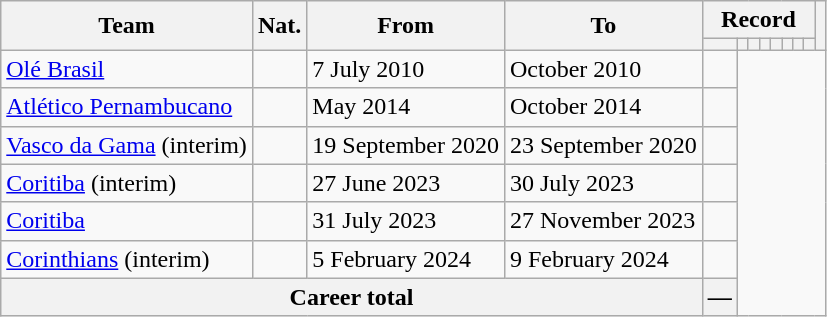<table class="wikitable" style="text-align: center">
<tr>
<th rowspan="2">Team</th>
<th rowspan="2">Nat.</th>
<th rowspan="2">From</th>
<th rowspan="2">To</th>
<th colspan="8">Record</th>
<th rowspan=2></th>
</tr>
<tr>
<th></th>
<th></th>
<th></th>
<th></th>
<th></th>
<th></th>
<th></th>
<th></th>
</tr>
<tr>
<td align="left"><a href='#'>Olé Brasil</a></td>
<td></td>
<td align=left>7 July 2010</td>
<td align=left>October 2010<br></td>
<td></td>
</tr>
<tr>
<td align="left"><a href='#'>Atlético Pernambucano</a></td>
<td></td>
<td align=left>May 2014</td>
<td align=left>October 2014<br></td>
<td></td>
</tr>
<tr>
<td align="left"><a href='#'>Vasco da Gama</a> (interim)</td>
<td></td>
<td align=left>19 September 2020</td>
<td align=left>23 September 2020<br></td>
<td></td>
</tr>
<tr>
<td align="left"><a href='#'>Coritiba</a> (interim)</td>
<td></td>
<td align=left>27 June 2023</td>
<td align=left>30 July 2023<br></td>
<td></td>
</tr>
<tr>
<td align="left"><a href='#'>Coritiba</a></td>
<td></td>
<td align=left>31 July 2023</td>
<td align=left>27 November 2023<br></td>
<td></td>
</tr>
<tr>
<td align="left"><a href='#'>Corinthians</a> (interim)</td>
<td></td>
<td align=left>5 February 2024</td>
<td align=left>9 February 2024<br></td>
<td></td>
</tr>
<tr>
<th colspan=4><strong>Career total</strong><br></th>
<th>—</th>
</tr>
</table>
